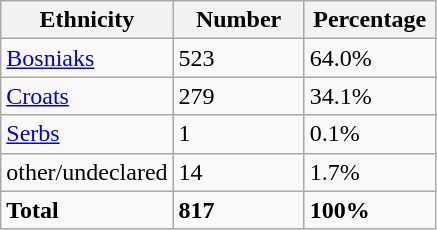<table class="wikitable">
<tr>
<th width="100px">Ethnicity</th>
<th width="80px">Number</th>
<th width="80px">Percentage</th>
</tr>
<tr>
<td><a href='#'>Bosniaks</a></td>
<td>523</td>
<td>64.0%</td>
</tr>
<tr>
<td><a href='#'>Croats</a></td>
<td>279</td>
<td>34.1%</td>
</tr>
<tr>
<td><a href='#'>Serbs</a></td>
<td>1</td>
<td>0.1%</td>
</tr>
<tr>
<td>other/undeclared</td>
<td>14</td>
<td>1.7%</td>
</tr>
<tr>
<td><strong>Total</strong></td>
<td><strong>817</strong></td>
<td><strong>100%</strong></td>
</tr>
</table>
